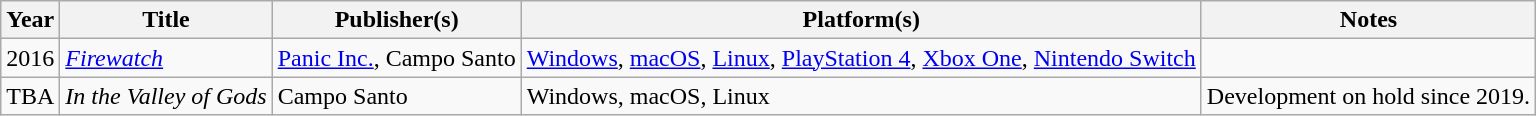<table class="wikitable sortable">
<tr>
<th>Year</th>
<th>Title</th>
<th>Publisher(s)</th>
<th>Platform(s)</th>
<th>Notes</th>
</tr>
<tr>
<td>2016</td>
<td><em><a href='#'>Firewatch</a></em></td>
<td><a href='#'>Panic Inc.</a>, Campo Santo</td>
<td><a href='#'>Windows</a>, <a href='#'>macOS</a>, <a href='#'>Linux</a>, <a href='#'>PlayStation 4</a>, <a href='#'>Xbox One</a>, <a href='#'>Nintendo Switch</a></td>
<td></td>
</tr>
<tr>
<td>TBA</td>
<td><em>In the Valley of Gods</em></td>
<td>Campo Santo</td>
<td>Windows, macOS, Linux</td>
<td>Development on hold since 2019.</td>
</tr>
</table>
